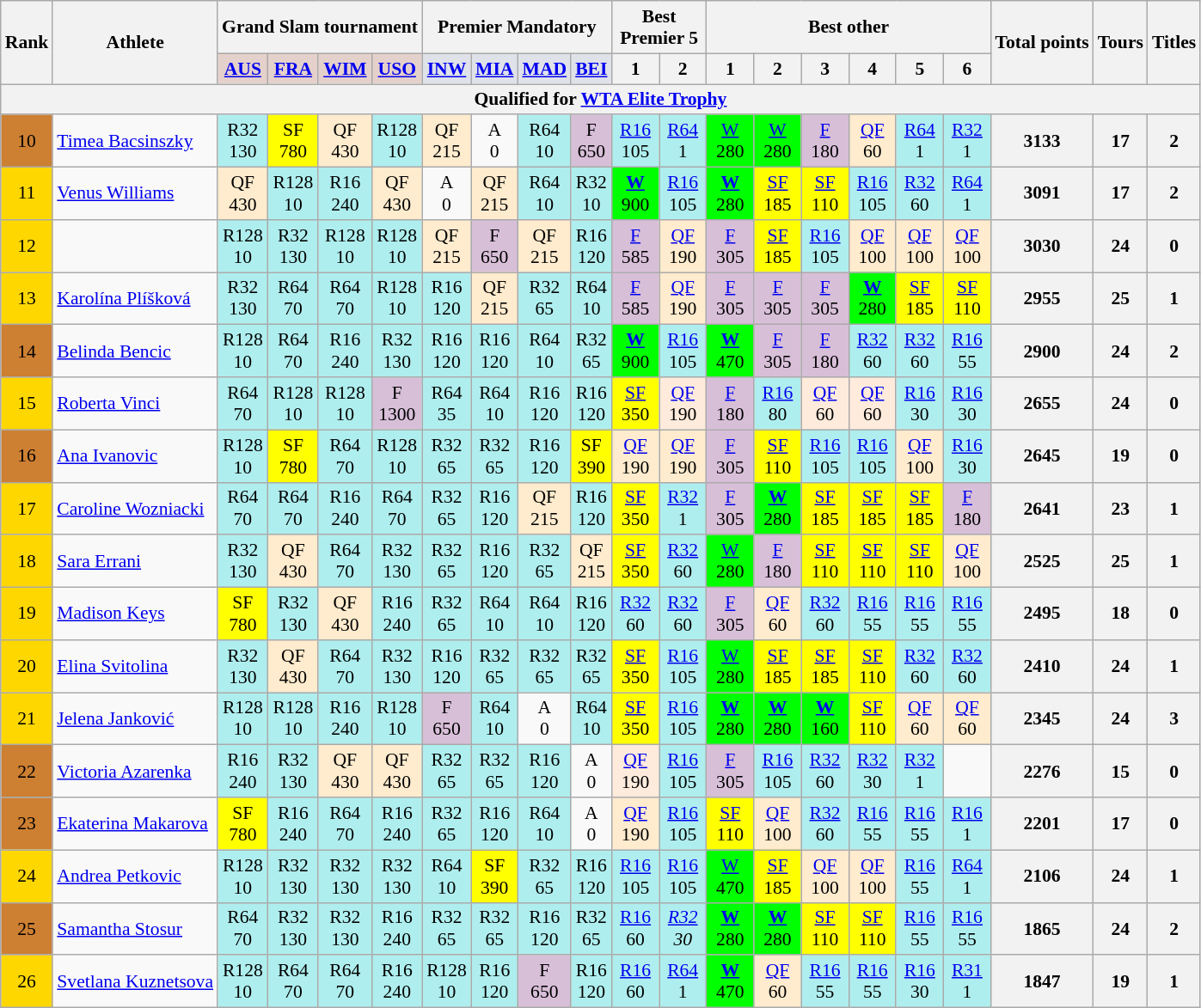<table class=wikitable style=font-size:90%;text-align:center>
<tr>
<th rowspan=2>Rank</th>
<th rowspan=2>Athlete</th>
<th colspan=4>Grand Slam tournament</th>
<th colspan=4>Premier Mandatory</th>
<th colspan=2>Best Premier 5</th>
<th colspan="6">Best other</th>
<th rowspan=2>Total points</th>
<th rowspan=2>Tours</th>
<th rowspan=2>Titles</th>
</tr>
<tr>
<td style="background:#e5d1cb;"><strong><a href='#'>AUS</a></strong></td>
<td style="background:#e5d1cb;"><strong><a href='#'>FRA</a></strong></td>
<td style="background:#e5d1cb;"><strong><a href='#'>WIM</a></strong></td>
<td style="background:#e5d1cb;"><strong><a href='#'>USO</a></strong></td>
<td style="background:#dfe2e9;"><strong><a href='#'>INW</a></strong></td>
<td style="background:#dfe2e9;"><strong><a href='#'>MIA</a></strong></td>
<td style="background:#dfe2e9;"><strong><a href='#'>MAD</a></strong></td>
<td style="background:#dfe2e9;"><strong><a href='#'>BEI</a></strong></td>
<th width=30>1</th>
<th width=30>2</th>
<th width=30>1</th>
<th width=30>2</th>
<th width=30>3</th>
<th width=30>4</th>
<th width=30>5</th>
<th width=30>6</th>
</tr>
<tr>
<th colspan="26" align="central">Qualified for <a href='#'>WTA Elite Trophy</a></th>
</tr>
<tr>
<td style="background:#cd7f32;">10</td>
<td align="left"> <a href='#'>Timea Bacsinszky</a></td>
<td style="background:#afeeee;">R32<br>130</td>
<td style="background:yellow;">SF<br>780</td>
<td style="background:#ffebcd;">QF<br>430</td>
<td style="background:#afeeee;">R128<br>10</td>
<td style="background:#ffebcd;">QF<br>215</td>
<td>A<br>0</td>
<td style="background:#afeeee;">R64<br>10</td>
<td style="background:thistle;">F<br>650</td>
<td style="background:#afeeee;"><a href='#'>R16</a><br>105</td>
<td style="background:#afeeee;"><a href='#'>R64</a><br>1</td>
<td bgcolor=lime><strong><a href='#'></strong>W<strong></a><br></strong>280</td>
<td bgcolor=lime><strong><a href='#'></strong>W<strong></a><br></strong>280</td>
<td style="background:thistle;"><a href='#'>F</a><br>180</td>
<td style="background:#ffebcd;"><a href='#'>QF</a><br>60</td>
<td style="background:#afeeee;"><a href='#'>R64</a><br>1</td>
<td style="background:#afeeee;"><a href='#'>R32</a><br>1</td>
<th>3133</th>
<th>17</th>
<th>2</th>
</tr>
<tr>
<td bgcolor=gold>11</td>
<td align="left"> <a href='#'>Venus Williams</a></td>
<td style="background:#ffebcd;">QF<br>430</td>
<td style="background:#afeeee;">R128<br>10</td>
<td style="background:#afeeee;">R16<br>240</td>
<td style="background:#ffebcd;">QF<br>430</td>
<td>A<br>0</td>
<td style="background:#ffebcd;">QF<br>215</td>
<td style="background:#afeeee;">R64<br>10</td>
<td style="background:#afeeee;">R32<br>10</td>
<td bgcolor=lime><a href='#'><strong>W</strong></a><br>900</td>
<td style="background:#afeeee;"><a href='#'>R16</a><br>105</td>
<td bgcolor=lime><a href='#'><strong>W</strong></a><br>280</td>
<td style="background:yellow;"><a href='#'>SF</a><br>185</td>
<td style="background:yellow;"><a href='#'>SF</a><br>110</td>
<td style="background:#afeeee;"><a href='#'>R16</a><br>105</td>
<td style="background:#afeeee;"><a href='#'>R32</a><br>60</td>
<td style="background:#afeeee;"><a href='#'>R64</a><br>1</td>
<th>3091</th>
<th>17</th>
<th>2</th>
</tr>
<tr>
<td bgcolor=gold>12</td>
<td align="left"></td>
<td style="background:#afeeee;">R128<br>10</td>
<td style="background:#afeeee;">R32<br>130</td>
<td style="background:#afeeee;">R128<br>10</td>
<td style="background:#afeeee;">R128<br>10</td>
<td style="background:#ffebcd;">QF<br>215</td>
<td style="background:thistle;">F<br>650</td>
<td style="background:#ffebcd;">QF<br>215</td>
<td style="background:#afeeee;">R16<br>120</td>
<td style="background:thistle;"><a href='#'>F</a><br>585</td>
<td style="background:#ffebcd;"><a href='#'>QF</a><br>190</td>
<td style="background:thistle;"><a href='#'>F</a><br>305</td>
<td style="background:yellow;"><a href='#'>SF</a><br>185</td>
<td style="background:#afeeee;"><a href='#'>R16</a><br>105</td>
<td style="background:#ffebcd;"><a href='#'>QF</a><br>100</td>
<td style="background:#ffebcd;"><a href='#'>QF</a><br>100</td>
<td style="background:#ffebcd;"><a href='#'>QF</a><br>100</td>
<th>3030</th>
<th>24</th>
<th>0</th>
</tr>
<tr>
<td bgcolor=gold>13</td>
<td align="left"> <a href='#'>Karolína Plíšková</a></td>
<td style="background:#afeeee;">R32<br>130</td>
<td style="background:#afeeee;">R64<br>70</td>
<td style="background:#afeeee;">R64<br>70</td>
<td style="background:#afeeee;">R128<br>10</td>
<td style="background:#afeeee;">R16<br>120</td>
<td style="background:#ffebcd;">QF<br>215</td>
<td style="background:#afeeee;">R32<br>65</td>
<td style="background:#afeeee;">R64<br>10</td>
<td style="background:thistle;"><a href='#'>F</a><br>585</td>
<td style="background:#ffebcd;"><a href='#'>QF</a><br>190</td>
<td style="background:thistle;"><a href='#'>F</a><br>305</td>
<td style="background:thistle;"><a href='#'>F</a><br>305</td>
<td style="background:thistle;"><a href='#'>F</a><br>305</td>
<td bgcolor=lime><strong><a href='#'>W</a></strong><br>280</td>
<td style="background:yellow;"><a href='#'>SF</a><br>185</td>
<td style="background:yellow;"><a href='#'>SF</a><br>110</td>
<th>2955</th>
<th>25</th>
<th>1</th>
</tr>
<tr>
<td style="background:#cd7f32;">14</td>
<td align="left"> <a href='#'>Belinda Bencic</a></td>
<td style="background:#afeeee;">R128<br>10</td>
<td style="background:#afeeee;">R64<br>70</td>
<td style="background:#afeeee;">R16<br>240</td>
<td style="background:#afeeee;">R32<br>130</td>
<td style="background:#afeeee;">R16<br>120</td>
<td style="background:#afeeee;">R16<br>120</td>
<td style="background:#afeeee;">R64<br>10</td>
<td style="background:#afeeee;">R32<br>65</td>
<td bgcolor=lime><a href='#'><strong>W</strong></a><br>900</td>
<td style="background:#afeeee;"><a href='#'>R16</a><br>105</td>
<td bgcolor=lime><a href='#'><strong>W</strong></a><br>470</td>
<td style="background:thistle;"><a href='#'>F</a><br>305</td>
<td style="background:thistle;"><a href='#'>F</a><br>180</td>
<td style="background:#afeeee;"><a href='#'>R32</a><br>60</td>
<td style="background:#afeeee;"><a href='#'>R32</a><br>60</td>
<td style="background:#afeeee;"><a href='#'>R16</a><br>55</td>
<th>2900</th>
<th>24</th>
<th>2</th>
</tr>
<tr>
<td bgcolor=gold>15</td>
<td align="left"> <a href='#'>Roberta Vinci</a></td>
<td style="background:#afeeee;">R64<br>70</td>
<td style="background:#afeeee;">R128<br>10</td>
<td style="background:#afeeee;">R128<br>10</td>
<td style="background:thistle;">F<br>1300</td>
<td style="background:#afeeee;">R64<br>35</td>
<td style="background:#afeeee;">R64<br>10</td>
<td style="background:#afeeee;">R16<br>120</td>
<td style="background:#afeeee;">R16<br>120</td>
<td style="background:yellow;"><a href='#'>SF</a><br>350</td>
<td style="background:#ffebdc;"><a href='#'>QF</a><br>190</td>
<td style="background:thistle;"><a href='#'>F</a><br>180</td>
<td style="background:#afeeee;"><a href='#'>R16</a><br>80</td>
<td style="background:#ffebdc;"><a href='#'>QF</a><br>60</td>
<td style="background:#ffebdc;"><a href='#'>QF</a><br>60</td>
<td style="background:#afeeee;"><a href='#'>R16</a><br>30</td>
<td style="background:#afeeee;"><a href='#'>R16</a><br>30</td>
<th>2655</th>
<th>24</th>
<th>0</th>
</tr>
<tr>
<td style="background:#cd7f32;">16</td>
<td align="left"> <a href='#'>Ana Ivanovic</a></td>
<td style="background:#afeeee;">R128<br>10</td>
<td style="background:yellow;">SF<br>780</td>
<td style="background:#afeeee;">R64<br>70</td>
<td style="background:#afeeee;">R128<br>10</td>
<td style="background:#afeeee;">R32<br>65</td>
<td style="background:#afeeee;">R32<br>65</td>
<td style="background:#afeeee;">R16<br>120</td>
<td style="background:yellow;">SF<br>390</td>
<td style="background:#ffebcd;"><a href='#'>QF</a><br>190</td>
<td style="background:#ffebcd;"><a href='#'>QF</a><br>190</td>
<td style="background:thistle;"><a href='#'>F</a><br>305</td>
<td style="background:yellow;"><a href='#'>SF</a><br>110</td>
<td style="background:#afeeee;"><a href='#'>R16</a><br>105</td>
<td style="background:#afeeee;"><a href='#'>R16</a><br>105</td>
<td style="background:#ffebcd;"><a href='#'>QF</a><br>100</td>
<td style="background:#afeeee;"><a href='#'>R16</a><br>30</td>
<th>2645</th>
<th>19</th>
<th>0</th>
</tr>
<tr>
<td bgcolor=gold>17</td>
<td align="left"> <a href='#'>Caroline Wozniacki</a></td>
<td style="background:#afeeee;">R64<br>70</td>
<td style="background:#afeeee;">R64<br>70</td>
<td style="background:#afeeee;">R16<br>240</td>
<td style="background:#afeeee;">R64<br>70</td>
<td style="background:#afeeee;">R32<br>65</td>
<td style="background:#afeeee;">R16<br>120</td>
<td style="background:#ffebcd;">QF<br>215</td>
<td style="background:#afeeee;">R16<br>120</td>
<td style="background:yellow;"><a href='#'>SF</a><br>350</td>
<td style="background:#afeeee;"><a href='#'>R32</a><br>1</td>
<td style="background:thistle;"><a href='#'>F</a><br>305</td>
<td bgcolor=lime><a href='#'><strong>W</strong></a><br>280</td>
<td style="background:yellow;"><a href='#'>SF</a><br>185</td>
<td style="background:yellow;"><a href='#'>SF</a><br>185</td>
<td style="background:yellow;"><a href='#'>SF</a><br>185</td>
<td style="background:thistle;"><a href='#'>F</a><br>180</td>
<th>2641</th>
<th>23</th>
<th>1</th>
</tr>
<tr>
<td bgcolor=gold>18</td>
<td align="left"> <a href='#'>Sara Errani</a></td>
<td style="background:#afeeee;">R32<br>130</td>
<td style="background:#ffebcd;">QF<br>430</td>
<td style="background:#afeeee;">R64<br>70</td>
<td style="background:#afeeee;">R32<br>130</td>
<td style="background:#afeeee;">R32<br>65</td>
<td style="background:#afeeee;">R16<br>120</td>
<td style="background:#afeeee;">R32<br>65</td>
<td style="background:#ffebcd;">QF<br>215</td>
<td style="background:yellow;"><a href='#'>SF</a><br>350</td>
<td style="background:#afeeee;"><a href='#'>R32</a><br>60</td>
<td bgcolor=lime><strong><a href='#'></strong>W<strong></a><br></strong>280</td>
<td style="background:thistle;"><a href='#'>F</a><br>180</td>
<td style="background:yellow;"><a href='#'>SF</a><br>110</td>
<td style="background:yellow;"><a href='#'>SF</a><br>110</td>
<td style="background:yellow;"><a href='#'>SF</a><br>110</td>
<td style="background:#ffebcd;"><a href='#'>QF</a><br>100</td>
<th>2525</th>
<th>25</th>
<th>1</th>
</tr>
<tr>
<td bgcolor=gold>19</td>
<td align="left"> <a href='#'>Madison Keys</a></td>
<td style="background:yellow;">SF<br>780</td>
<td style="background:#afeeee;">R32<br>130</td>
<td style="background:#ffebcd;">QF<br>430</td>
<td style="background:#afeeee;">R16<br>240</td>
<td style="background:#afeeee;">R32<br>65</td>
<td style="background:#afeeee;">R64<br>10</td>
<td style="background:#afeeee;">R64<br>10</td>
<td style="background:#afeeee;">R16<br>120</td>
<td style="background:#afeeee;"><a href='#'>R32</a><br>60</td>
<td style="background:#afeeee;"><a href='#'>R32</a><br>60</td>
<td style="background:thistle;"><a href='#'>F</a><br>305</td>
<td style="background:#ffebcd;"><a href='#'>QF</a><br>60</td>
<td style="background:#afeeee;"><a href='#'>R32</a><br>60</td>
<td style="background:#afeeee;"><a href='#'>R16</a><br>55</td>
<td style="background:#afeeee;"><a href='#'>R16</a><br>55</td>
<td style="background:#afeeee;"><a href='#'>R16</a><br>55</td>
<th>2495</th>
<th>18</th>
<th>0</th>
</tr>
<tr>
<td bgcolor=gold>20</td>
<td align="left"> <a href='#'>Elina Svitolina</a></td>
<td style="background:#afeeee;">R32<br>130</td>
<td style="background:#ffebcd;">QF<br>430</td>
<td style="background:#afeeee;">R64<br>70</td>
<td style="background:#afeeee;">R32<br>130</td>
<td style="background:#afeeee;">R16<br>120</td>
<td style="background:#afeeee;">R32<br>65</td>
<td style="background:#afeeee;">R32<br>65</td>
<td style="background:#afeeee;">R32<br>65</td>
<td style="background:yellow;"><a href='#'>SF</a><br>350</td>
<td style="background:#afeeee;"><a href='#'>R16</a><br>105</td>
<td bgcolor=lime><strong><a href='#'></strong>W<strong></a><br></strong>280</td>
<td style="background:yellow;"><a href='#'>SF</a><br>185</td>
<td style="background:yellow;"><a href='#'>SF</a><br>185</td>
<td style="background:yellow;"><a href='#'>SF</a><br>110</td>
<td style="background:#afeeee;"><a href='#'>R32</a><br>60</td>
<td style="background:#afeeee;"><a href='#'>R32</a><br>60</td>
<th>2410</th>
<th>24</th>
<th>1</th>
</tr>
<tr>
<td bgcolor=gold>21</td>
<td align="left"> <a href='#'>Jelena Janković</a></td>
<td style="background:#afeeee;">R128<br>10</td>
<td style="background:#afeeee;">R128<br>10</td>
<td style="background:#afeeee;">R16<br>240</td>
<td style="background:#afeeee;">R128<br>10</td>
<td style="background:thistle;">F<br>650</td>
<td style="background:#afeeee;">R64<br>10</td>
<td>A<br>0</td>
<td style="background:#afeeee;">R64<br>10</td>
<td style="background:yellow;"><a href='#'>SF</a><br>350</td>
<td style="background:#afeeee;"><a href='#'>R16</a><br>105</td>
<td bgcolor=lime><a href='#'><strong>W</strong></a><br>280</td>
<td bgcolor=lime><a href='#'><strong>W</strong></a><br>280</td>
<td bgcolor=lime><a href='#'><strong>W</strong></a><br>160</td>
<td style="background:yellow;"><a href='#'>SF</a><br>110</td>
<td style="background:#ffebcd;"><a href='#'>QF</a><br>60</td>
<td style="background:#ffebcd;"><a href='#'>QF</a><br>60</td>
<th>2345</th>
<th>24</th>
<th>3</th>
</tr>
<tr>
<td style="background:#cd7f32;">22</td>
<td align="left"> <a href='#'>Victoria Azarenka</a></td>
<td style="background:#afeeee;">R16<br>240</td>
<td style="background:#afeeee;">R32<br>130</td>
<td style="background:#ffebcd;">QF<br>430</td>
<td style="background:#ffebcd;">QF<br>430</td>
<td style="background:#afeeee;">R32<br>65</td>
<td style="background:#afeeee;">R32<br>65</td>
<td style="background:#afeeee;">R16<br>120</td>
<td>A<br>0</td>
<td style="background:#ffebdc;"><a href='#'>QF</a><br>190</td>
<td style="background:#afeeee;"><a href='#'>R16</a><br>105</td>
<td style="background:thistle;"><a href='#'>F</a><br>305</td>
<td style="background:#afeeee;"><a href='#'>R16</a><br>105</td>
<td style="background:#afeeee;"><a href='#'>R32</a><br>60</td>
<td style="background:#afeeee;"><a href='#'>R32</a><br>30</td>
<td style="background:#afeeee;"><a href='#'>R32</a><br>1</td>
<td></td>
<th>2276</th>
<th>15</th>
<th>0</th>
</tr>
<tr>
<td style="background:#cd7f32;">23</td>
<td align="left"> <a href='#'>Ekaterina Makarova</a></td>
<td style="background:yellow;">SF<br>780</td>
<td style="background:#afeeee;">R16<br>240</td>
<td style="background:#afeeee;">R64<br>70</td>
<td style="background:#afeeee;">R16<br>240</td>
<td style="background:#afeeee;">R32<br>65</td>
<td style="background:#afeeee;">R16<br>120</td>
<td style="background:#afeeee;">R64<br>10</td>
<td>A<br>0</td>
<td style="background:#ffebcd;"><a href='#'>QF</a><br>190</td>
<td style="background:#afeeee;"><a href='#'>R16</a><br>105</td>
<td style="background:yellow;"><a href='#'>SF</a><br>110</td>
<td style="background:#ffebcd;"><a href='#'>QF</a><br>100</td>
<td style="background:#afeeee;"><a href='#'>R32</a><br>60</td>
<td style="background:#afeeee;"><a href='#'>R16</a><br>55</td>
<td style="background:#afeeee;"><a href='#'>R16</a><br>55</td>
<td style="background:#afeeee;"><a href='#'>R16</a><br>1</td>
<th>2201</th>
<th>17</th>
<th>0</th>
</tr>
<tr>
<td bgcolor=gold>24</td>
<td align="left"> <a href='#'>Andrea Petkovic</a></td>
<td style="background:#afeeee;">R128<br>10</td>
<td style="background:#afeeee;">R32<br>130</td>
<td style="background:#afeeee;">R32<br>130</td>
<td style="background:#afeeee;">R32<br>130</td>
<td style="background:#afeeee;">R64<br>10</td>
<td style="background:yellow;">SF<br>390</td>
<td style="background:#afeeee;">R32<br>65</td>
<td style="background:#afeeee;">R16<br>120</td>
<td style="background:#afeeee;"><a href='#'>R16</a><br>105</td>
<td style="background:#afeeee;"><a href='#'>R16</a><br>105</td>
<td bgcolor=lime><strong><a href='#'></strong>W<strong></a><br></strong>470</td>
<td style="background:yellow;"><a href='#'>SF</a><br>185</td>
<td style="background:#ffebcd;"><a href='#'>QF</a><br>100</td>
<td style="background:#ffebcd;"><a href='#'>QF</a><br>100</td>
<td style="background:#afeeee;"><a href='#'>R16</a><br>55</td>
<td style="background:#afeeee;"><a href='#'>R64</a><br>1</td>
<th>2106</th>
<th>24</th>
<th>1</th>
</tr>
<tr>
<td style="background:#cd7f32;">25</td>
<td align="left"> <a href='#'>Samantha Stosur</a></td>
<td style="background:#afeeee;">R64<br>70</td>
<td style="background:#afeeee;">R32<br>130</td>
<td style="background:#afeeee;">R32<br>130</td>
<td style="background:#afeeee;">R16<br>240</td>
<td style="background:#afeeee;">R32<br>65</td>
<td style="background:#afeeee;">R32<br>65</td>
<td style="background:#afeeee;">R16<br>120</td>
<td style="background:#afeeee;">R32<br>65</td>
<td style="background:#afeeee;"><a href='#'>R16</a><br>60</td>
<td style="background:#afeeee;"><em><a href='#'>R32</a><br>30</em></td>
<td bgcolor=lime><a href='#'><strong>W</strong></a><br>280</td>
<td bgcolor=lime><a href='#'><strong>W</strong></a><br>280</td>
<td style="background:yellow;"><a href='#'>SF</a><br>110</td>
<td style="background:yellow;"><a href='#'>SF</a><br>110</td>
<td style="background:#afeeee;"><a href='#'>R16</a><br>55</td>
<td style="background:#afeeee;"><a href='#'>R16</a><br>55</td>
<th>1865</th>
<th>24</th>
<th>2</th>
</tr>
<tr>
<td bgcolor=gold>26</td>
<td align="left"> <a href='#'>Svetlana Kuznetsova</a></td>
<td style="background:#afeeee;">R128<br>10</td>
<td style="background:#afeeee;">R64<br>70</td>
<td style="background:#afeeee;">R64<br>70</td>
<td style="background:#afeeee;">R16<br>240</td>
<td style="background:#afeeee;">R128<br>10</td>
<td style="background:#afeeee;">R16<br>120</td>
<td style="background:thistle;">F<br>650</td>
<td style="background:#afeeee;">R16<br>120</td>
<td style="background:#afeeee;"><a href='#'>R16</a><br>60</td>
<td style="background:#afeeee;"><a href='#'>R64</a><br>1</td>
<td bgcolor=lime><a href='#'><strong>W</strong></a><br>470</td>
<td style="background:#ffebcd;"><a href='#'>QF</a><br>60</td>
<td style="background:#afeeee;"><a href='#'>R16</a><br>55</td>
<td style="background:#afeeee;"><a href='#'>R16</a><br>55</td>
<td style="background:#afeeee;"><a href='#'>R16</a><br>30</td>
<td style="background:#afeeee;"><a href='#'>R31</a><br>1</td>
<th>1847</th>
<th>19</th>
<th>1</th>
</tr>
</table>
